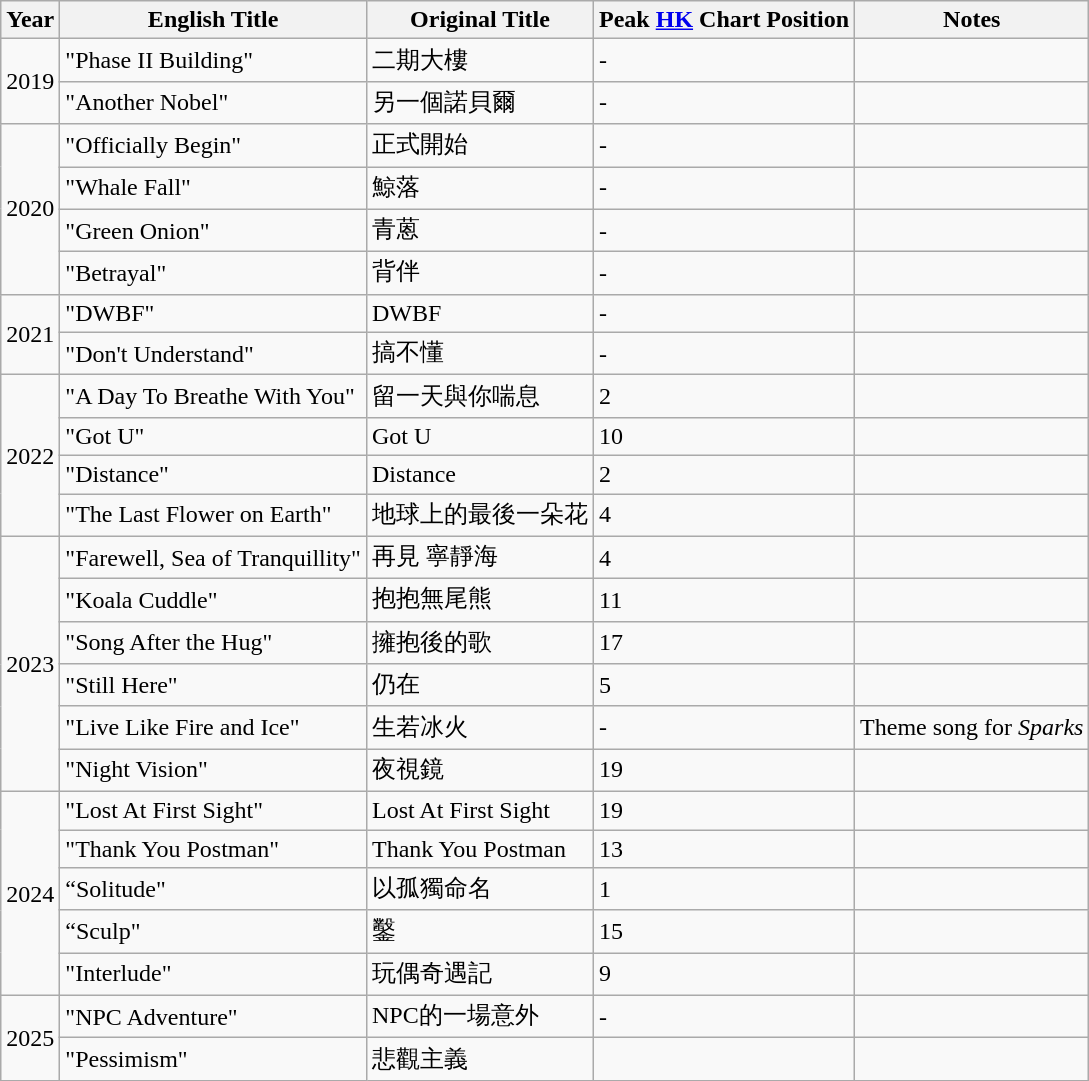<table class="wikitable plainrowheaders">
<tr>
<th>Year</th>
<th>English Title</th>
<th>Original Title</th>
<th>Peak <a href='#'>HK</a> Chart Position</th>
<th>Notes</th>
</tr>
<tr>
<td rowspan="2">2019</td>
<td scope="row">"Phase II Building"</td>
<td>二期大樓</td>
<td>-</td>
<td></td>
</tr>
<tr>
<td scope="row">"Another Nobel"</td>
<td>另一個諾貝爾</td>
<td>-</td>
<td></td>
</tr>
<tr>
<td rowspan="4">2020</td>
<td scope="row">"Officially Begin"</td>
<td>正式開始</td>
<td>-</td>
<td></td>
</tr>
<tr>
<td scope="row">"Whale Fall"</td>
<td>鯨落</td>
<td>-</td>
<td></td>
</tr>
<tr>
<td scope="row">"Green Onion"</td>
<td>青蒽</td>
<td>-</td>
<td></td>
</tr>
<tr>
<td scope="row">"Betrayal"</td>
<td>背伴</td>
<td>-</td>
<td></td>
</tr>
<tr>
<td rowspan="2">2021</td>
<td scope="row">"DWBF"</td>
<td>DWBF</td>
<td>-</td>
<td></td>
</tr>
<tr>
<td scope="row">"Don't Understand"</td>
<td>搞不懂</td>
<td>-</td>
<td></td>
</tr>
<tr>
<td rowspan="4">2022</td>
<td scope="row">"A Day To Breathe With You"</td>
<td>留一天與你喘息</td>
<td>2</td>
<td></td>
</tr>
<tr>
<td scope="row">"Got U"</td>
<td>Got U</td>
<td>10</td>
<td></td>
</tr>
<tr>
<td scope="row">"Distance"</td>
<td>Distance</td>
<td>2</td>
<td></td>
</tr>
<tr>
<td scope="row">"The Last Flower on Earth"</td>
<td>地球上的最後一朵花</td>
<td>4</td>
<td></td>
</tr>
<tr>
<td rowspan="6">2023</td>
<td scope="row">"Farewell, Sea of Tranquillity"</td>
<td>再見 寧靜海</td>
<td>4</td>
<td></td>
</tr>
<tr>
<td scope="row">"Koala Cuddle"</td>
<td>抱抱無尾熊</td>
<td>11</td>
<td></td>
</tr>
<tr>
<td scope="row">"Song After the Hug"</td>
<td>擁抱後的歌</td>
<td>17</td>
<td></td>
</tr>
<tr>
<td>"Still Here"</td>
<td>仍在</td>
<td>5</td>
<td></td>
</tr>
<tr>
<td>"Live Like Fire and Ice"</td>
<td>生若冰火</td>
<td>-</td>
<td>Theme song for <em>Sparks</em></td>
</tr>
<tr>
<td>"Night Vision"</td>
<td>夜視鏡</td>
<td>19</td>
<td></td>
</tr>
<tr>
<td rowspan="5">2024</td>
<td>"Lost At First Sight"</td>
<td>Lost At First Sight</td>
<td>19</td>
<td></td>
</tr>
<tr>
<td>"Thank You Postman"</td>
<td>Thank You Postman</td>
<td>13</td>
<td></td>
</tr>
<tr>
<td>“Solitude"</td>
<td>以孤獨命名</td>
<td>1</td>
<td></td>
</tr>
<tr>
<td>“Sculp"</td>
<td>鑿</td>
<td>15</td>
<td></td>
</tr>
<tr>
<td>"Interlude"</td>
<td>玩偶奇遇記</td>
<td>9</td>
<td></td>
</tr>
<tr>
<td rowspan="2">2025</td>
<td>"NPC Adventure"</td>
<td>NPC的一場意外</td>
<td>-</td>
<td></td>
</tr>
<tr>
<td>"Pessimism"</td>
<td>悲觀主義</td>
<td></td>
<td></td>
</tr>
</table>
